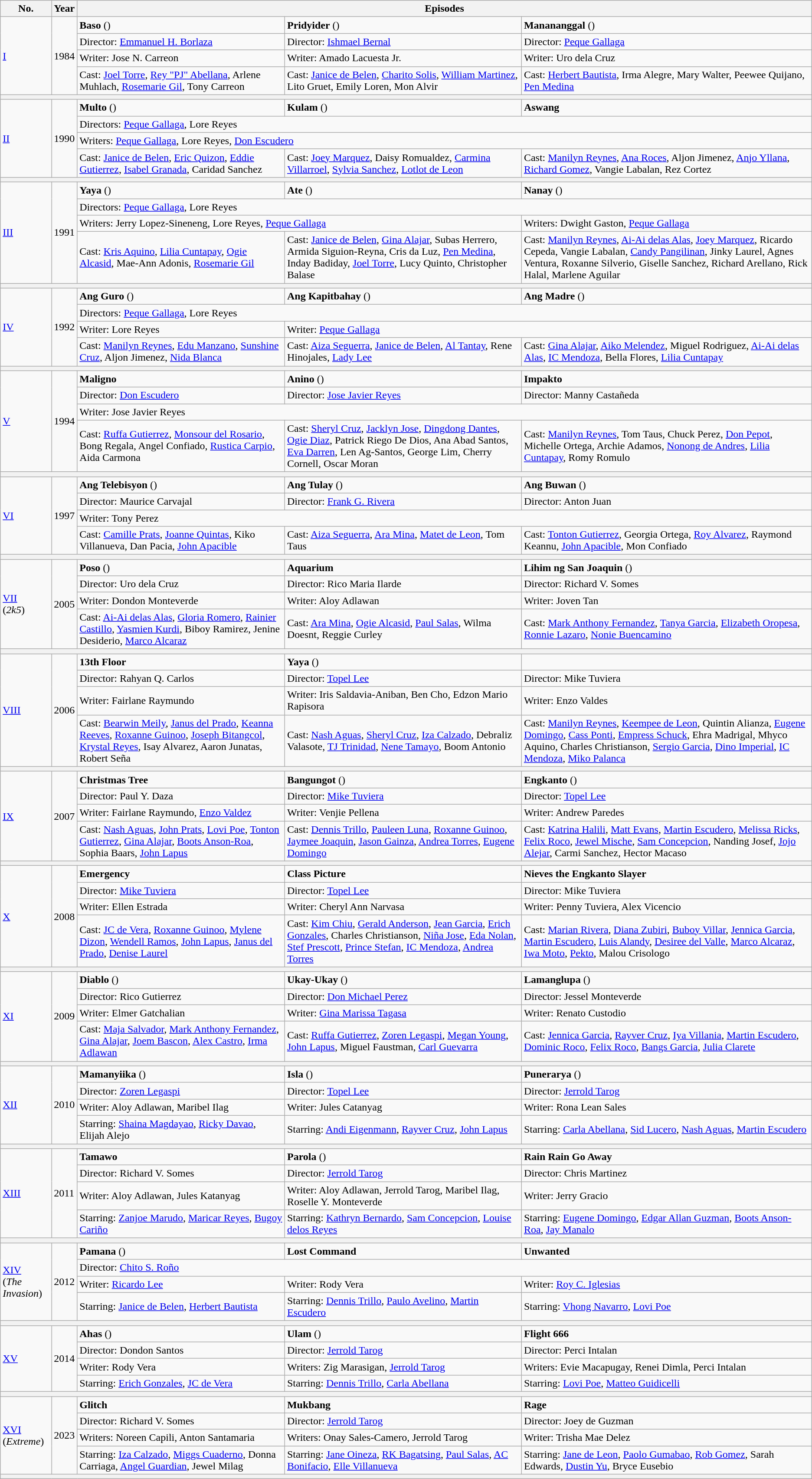<table class="wikitable">
<tr>
<th scope"col">No.</th>
<th scope"col">Year</th>
<th scope"col" colspan="3">Episodes</th>
</tr>
<tr>
<td rowspan="4"><a href='#'>I</a></td>
<td rowspan="4">1984</td>
<td><strong>Baso</strong> ()</td>
<td><strong>Pridyider</strong> ()</td>
<td><strong>Manananggal</strong> ()</td>
</tr>
<tr>
<td>Director: <a href='#'>Emmanuel H. Borlaza</a></td>
<td>Director: <a href='#'>Ishmael Bernal</a></td>
<td>Director: <a href='#'>Peque Gallaga</a></td>
</tr>
<tr>
<td>Writer: Jose N. Carreon</td>
<td>Writer: Amado Lacuesta Jr.</td>
<td>Writer: Uro dela Cruz</td>
</tr>
<tr>
<td>Cast: <a href='#'>Joel Torre</a>, <a href='#'>Rey "PJ" Abellana</a>, Arlene Muhlach, <a href='#'>Rosemarie Gil</a>, Tony Carreon</td>
<td>Cast: <a href='#'>Janice de Belen</a>, <a href='#'>Charito Solis</a>, <a href='#'>William Martinez</a>, Lito Gruet, Emily Loren, Mon Alvir</td>
<td>Cast: <a href='#'>Herbert Bautista</a>, Irma Alegre, Mary Walter, Peewee Quijano, <a href='#'>Pen Medina</a></td>
</tr>
<tr>
<th colspan="5"></th>
</tr>
<tr>
<td rowspan="4"><a href='#'>II</a></td>
<td rowspan="4">1990</td>
<td><strong>Multo</strong> ()</td>
<td><strong>Kulam</strong> ()</td>
<td><strong>Aswang</strong></td>
</tr>
<tr>
<td colspan="3">Directors: <a href='#'>Peque Gallaga</a>, Lore Reyes</td>
</tr>
<tr>
<td colspan="3">Writers: <a href='#'>Peque Gallaga</a>, Lore Reyes, <a href='#'>Don Escudero</a></td>
</tr>
<tr>
<td>Cast: <a href='#'>Janice de Belen</a>, <a href='#'>Eric Quizon</a>, <a href='#'>Eddie Gutierrez</a>, <a href='#'>Isabel Granada</a>, Caridad Sanchez</td>
<td>Cast: <a href='#'>Joey Marquez</a>, Daisy Romualdez, <a href='#'>Carmina Villarroel</a>, <a href='#'>Sylvia Sanchez</a>, <a href='#'>Lotlot de Leon</a></td>
<td>Cast: <a href='#'>Manilyn Reynes</a>, <a href='#'>Ana Roces</a>, Aljon Jimenez, <a href='#'>Anjo Yllana</a>, <a href='#'>Richard Gomez</a>, Vangie Labalan, Rez Cortez</td>
</tr>
<tr>
<th colspan="5"></th>
</tr>
<tr>
<td rowspan=4><a href='#'>III</a></td>
<td rowspan=4>1991</td>
<td><strong>Yaya</strong> ()</td>
<td><strong>Ate</strong> ()</td>
<td><strong>Nanay</strong> ()</td>
</tr>
<tr>
<td colspan=3>Directors: <a href='#'>Peque Gallaga</a>, Lore Reyes</td>
</tr>
<tr>
<td colspan=2>Writers: Jerry Lopez-Sineneng, Lore Reyes, <a href='#'>Peque Gallaga</a></td>
<td>Writers: Dwight Gaston, <a href='#'>Peque Gallaga</a></td>
</tr>
<tr>
<td>Cast: <a href='#'>Kris Aquino</a>, <a href='#'>Lilia Cuntapay</a>, <a href='#'>Ogie Alcasid</a>, Mae-Ann Adonis, <a href='#'>Rosemarie Gil</a></td>
<td>Cast: <a href='#'>Janice de Belen</a>, <a href='#'>Gina Alajar</a>, Subas Herrero, Armida Siguion-Reyna, Cris da Luz, <a href='#'>Pen Medina</a>, Inday Badiday, <a href='#'>Joel Torre</a>, Lucy Quinto, Christopher Balase</td>
<td>Cast: <a href='#'>Manilyn Reynes</a>, <a href='#'>Ai-Ai delas Alas</a>, <a href='#'>Joey Marquez</a>, Ricardo Cepeda, Vangie Labalan, <a href='#'>Candy Pangilinan</a>, Jinky Laurel, Agnes Ventura, Roxanne Silverio, Giselle Sanchez, Richard Arellano, Rick Halal, Marlene Aguilar</td>
</tr>
<tr>
<th colspan=5></th>
</tr>
<tr>
<td rowspan=4><a href='#'>IV</a></td>
<td rowspan=4>1992</td>
<td><strong>Ang Guro</strong> ()</td>
<td><strong>Ang Kapitbahay</strong> ()</td>
<td><strong>Ang Madre</strong> ()</td>
</tr>
<tr>
<td colspan=3>Directors: <a href='#'>Peque Gallaga</a>, Lore Reyes</td>
</tr>
<tr>
<td>Writer: Lore Reyes</td>
<td colspan=2>Writer: <a href='#'>Peque Gallaga</a></td>
</tr>
<tr>
<td>Cast: <a href='#'>Manilyn Reynes</a>, <a href='#'>Edu Manzano</a>, <a href='#'>Sunshine Cruz</a>, Aljon Jimenez, <a href='#'>Nida Blanca</a></td>
<td>Cast: <a href='#'>Aiza Seguerra</a>, <a href='#'>Janice de Belen</a>, <a href='#'>Al Tantay</a>, Rene Hinojales, <a href='#'>Lady Lee</a></td>
<td>Cast: <a href='#'>Gina Alajar</a>, <a href='#'>Aiko Melendez</a>, Miguel Rodriguez, <a href='#'>Ai-Ai delas Alas</a>, <a href='#'>IC Mendoza</a>, Bella Flores, <a href='#'>Lilia Cuntapay</a></td>
</tr>
<tr>
<th colspan=5></th>
</tr>
<tr>
<td rowspan=4><a href='#'>V</a></td>
<td rowspan=4>1994</td>
<td><strong>Maligno</strong></td>
<td><strong>Anino</strong> ()</td>
<td><strong>Impakto</strong></td>
</tr>
<tr>
<td>Director: <a href='#'>Don Escudero</a></td>
<td>Director: <a href='#'>Jose Javier Reyes</a></td>
<td>Director: Manny Castañeda</td>
</tr>
<tr>
<td colspan=3>Writer: Jose Javier Reyes</td>
</tr>
<tr>
<td>Cast: <a href='#'>Ruffa Gutierrez</a>, <a href='#'>Monsour del Rosario</a>, Bong Regala, Angel Confiado, <a href='#'>Rustica Carpio</a>, Aida Carmona</td>
<td>Cast: <a href='#'>Sheryl Cruz</a>, <a href='#'>Jacklyn Jose</a>, <a href='#'>Dingdong Dantes</a>, <a href='#'>Ogie Diaz</a>, Patrick Riego De Dios, Ana Abad Santos, <a href='#'>Eva Darren</a>, Len Ag-Santos, George Lim, Cherry Cornell, Oscar Moran</td>
<td>Cast: <a href='#'>Manilyn Reynes</a>, Tom Taus, Chuck Perez, <a href='#'>Don Pepot</a>, Michelle Ortega, Archie Adamos, <a href='#'>Nonong de Andres</a>, <a href='#'>Lilia Cuntapay</a>, Romy Romulo</td>
</tr>
<tr>
<th colspan=5></th>
</tr>
<tr>
<td rowspan=4><a href='#'>VI</a></td>
<td rowspan=4>1997</td>
<td><strong>Ang Telebisyon</strong> ()</td>
<td><strong>Ang Tulay</strong> ()</td>
<td><strong>Ang Buwan</strong> ()</td>
</tr>
<tr>
<td>Director: Maurice Carvajal</td>
<td>Director: <a href='#'>Frank G. Rivera</a></td>
<td>Director: Anton Juan</td>
</tr>
<tr>
<td colspan=3>Writer: Tony Perez</td>
</tr>
<tr>
<td>Cast: <a href='#'>Camille Prats</a>, <a href='#'>Joanne Quintas</a>, Kiko Villanueva, Dan Pacia, <a href='#'>John Apacible</a></td>
<td>Cast: <a href='#'>Aiza Seguerra</a>, <a href='#'>Ara Mina</a>, <a href='#'>Matet de Leon</a>, Tom Taus</td>
<td>Cast: <a href='#'>Tonton Gutierrez</a>, Georgia Ortega, <a href='#'>Roy Alvarez</a>, Raymond Keannu, <a href='#'>John Apacible</a>, Mon Confiado</td>
</tr>
<tr>
<th colspan=5></th>
</tr>
<tr>
<td rowspan=4><a href='#'>VII</a><br>(<em>2k5</em>)</td>
<td rowspan=4>2005</td>
<td><strong>Poso</strong> ()</td>
<td><strong>Aquarium</strong></td>
<td><strong>Lihim ng San Joaquin</strong> ()</td>
</tr>
<tr>
<td>Director: Uro dela Cruz</td>
<td>Director: Rico Maria Ilarde</td>
<td>Director: Richard V. Somes</td>
</tr>
<tr>
<td>Writer: Dondon Monteverde</td>
<td>Writer: Aloy Adlawan</td>
<td>Writer: Joven Tan</td>
</tr>
<tr>
<td>Cast: <a href='#'>Ai-Ai delas Alas</a>, <a href='#'>Gloria Romero</a>, <a href='#'>Rainier Castillo</a>, <a href='#'>Yasmien Kurdi</a>, Biboy Ramirez, Jenine Desiderio, <a href='#'>Marco Alcaraz</a></td>
<td>Cast: <a href='#'>Ara Mina</a>, <a href='#'>Ogie Alcasid</a>, <a href='#'>Paul Salas</a>, Wilma Doesnt, Reggie Curley</td>
<td>Cast: <a href='#'>Mark Anthony Fernandez</a>, <a href='#'>Tanya Garcia</a>, <a href='#'>Elizabeth Oropesa</a>, <a href='#'>Ronnie Lazaro</a>, <a href='#'>Nonie Buencamino</a></td>
</tr>
<tr>
<th colspan=5></th>
</tr>
<tr>
<td rowspan=4><a href='#'>VIII</a></td>
<td rowspan=4>2006</td>
<td><strong>13th Floor</strong></td>
<td><strong>Yaya</strong> ()</td>
<td><strong></strong></td>
</tr>
<tr>
<td>Director: Rahyan Q. Carlos</td>
<td>Director: <a href='#'>Topel Lee</a></td>
<td>Director: Mike Tuviera</td>
</tr>
<tr>
<td>Writer: Fairlane Raymundo</td>
<td>Writer: Iris Saldavia-Aniban, Ben Cho, Edzon Mario Rapisora</td>
<td>Writer: Enzo Valdes</td>
</tr>
<tr>
<td>Cast: <a href='#'>Bearwin Meily</a>, <a href='#'>Janus del Prado</a>, <a href='#'>Keanna Reeves</a>, <a href='#'>Roxanne Guinoo</a>, <a href='#'>Joseph Bitangcol</a>, <a href='#'>Krystal Reyes</a>, Isay Alvarez, Aaron Junatas, Robert Seña</td>
<td>Cast: <a href='#'>Nash Aguas</a>, <a href='#'>Sheryl Cruz</a>, <a href='#'>Iza Calzado</a>, Debraliz Valasote, <a href='#'>TJ Trinidad</a>, <a href='#'>Nene Tamayo</a>, Boom Antonio</td>
<td>Cast: <a href='#'>Manilyn Reynes</a>, <a href='#'>Keempee de Leon</a>, Quintin Alianza, <a href='#'>Eugene Domingo</a>, <a href='#'>Cass Ponti</a>, <a href='#'>Empress Schuck</a>, Ehra Madrigal, Mhyco Aquino, Charles Christianson, <a href='#'>Sergio Garcia</a>, <a href='#'>Dino Imperial</a>, <a href='#'>IC Mendoza</a>, <a href='#'>Miko Palanca</a></td>
</tr>
<tr>
<th colspan=5></th>
</tr>
<tr>
<td rowspan=4><a href='#'>IX</a></td>
<td rowspan=4>2007</td>
<td><strong>Christmas Tree</strong></td>
<td><strong>Bangungot</strong> ()</td>
<td><strong>Engkanto</strong> ()</td>
</tr>
<tr>
<td>Director: Paul Y. Daza</td>
<td>Director: <a href='#'>Mike Tuviera</a></td>
<td>Director: <a href='#'>Topel Lee</a></td>
</tr>
<tr>
<td>Writer: Fairlane Raymundo, <a href='#'>Enzo Valdez</a></td>
<td>Writer: Venjie Pellena</td>
<td>Writer: Andrew Paredes</td>
</tr>
<tr>
<td>Cast: <a href='#'>Nash Aguas</a>, <a href='#'>John Prats</a>, <a href='#'>Lovi Poe</a>, <a href='#'>Tonton Gutierrez</a>, <a href='#'>Gina Alajar</a>, <a href='#'>Boots Anson-Roa</a>, Sophia Baars, <a href='#'>John Lapus</a></td>
<td>Cast: <a href='#'>Dennis Trillo</a>, <a href='#'>Pauleen Luna</a>, <a href='#'>Roxanne Guinoo</a>, <a href='#'>Jaymee Joaquin</a>, <a href='#'>Jason Gainza</a>, <a href='#'>Andrea Torres</a>, <a href='#'>Eugene Domingo</a></td>
<td>Cast: <a href='#'>Katrina Halili</a>, <a href='#'>Matt Evans</a>, <a href='#'>Martin Escudero</a>, <a href='#'>Melissa Ricks</a>, <a href='#'>Felix Roco</a>, <a href='#'>Jewel Mische</a>, <a href='#'>Sam Concepcion</a>, Nanding Josef, <a href='#'>Jojo Alejar</a>, Carmi Sanchez, Hector Macaso</td>
</tr>
<tr>
<th colspan=5></th>
</tr>
<tr>
<td rowspan=4><a href='#'>X</a></td>
<td rowspan=4>2008</td>
<td><strong>Emergency</strong></td>
<td><strong>Class Picture</strong></td>
<td><strong>Nieves the Engkanto Slayer</strong></td>
</tr>
<tr>
<td>Director: <a href='#'>Mike Tuviera</a></td>
<td>Director: <a href='#'>Topel Lee</a></td>
<td>Director: Mike Tuviera</td>
</tr>
<tr>
<td>Writer: Ellen Estrada</td>
<td>Writer: Cheryl Ann Narvasa</td>
<td>Writer: Penny Tuviera, Alex Vicencio</td>
</tr>
<tr>
<td>Cast: <a href='#'>JC de Vera</a>, <a href='#'>Roxanne Guinoo</a>, <a href='#'>Mylene Dizon</a>, <a href='#'>Wendell Ramos</a>, <a href='#'>John Lapus</a>, <a href='#'>Janus del Prado</a>, <a href='#'>Denise Laurel</a></td>
<td>Cast: <a href='#'>Kim Chiu</a>, <a href='#'>Gerald Anderson</a>, <a href='#'>Jean Garcia</a>, <a href='#'>Erich Gonzales</a>, Charles Christianson, <a href='#'>Niña Jose</a>, <a href='#'>Eda Nolan</a>, <a href='#'>Stef Prescott</a>, <a href='#'>Prince Stefan</a>, <a href='#'>IC Mendoza</a>, <a href='#'>Andrea Torres</a></td>
<td>Cast: <a href='#'>Marian Rivera</a>, <a href='#'>Diana Zubiri</a>, <a href='#'>Buboy Villar</a>, <a href='#'>Jennica Garcia</a>, <a href='#'>Martin Escudero</a>, <a href='#'>Luis Alandy</a>, <a href='#'>Desiree del Valle</a>, <a href='#'>Marco Alcaraz</a>, <a href='#'>Iwa Moto</a>, <a href='#'>Pekto</a>, Malou Crisologo</td>
</tr>
<tr>
<th colspan=5></th>
</tr>
<tr>
<td rowspan=4><a href='#'>XI</a></td>
<td rowspan=4>2009</td>
<td><strong>Diablo</strong> ()</td>
<td><strong>Ukay-Ukay</strong> ()</td>
<td><strong>Lamanglupa</strong> ()</td>
</tr>
<tr>
<td>Director: Rico Gutierrez</td>
<td>Director: <a href='#'>Don Michael Perez</a></td>
<td>Director: Jessel Monteverde</td>
</tr>
<tr>
<td>Writer: Elmer Gatchalian</td>
<td>Writer:  <a href='#'>Gina Marissa Tagasa</a></td>
<td>Writer: Renato Custodio</td>
</tr>
<tr>
<td>Cast: <a href='#'>Maja Salvador</a>, <a href='#'>Mark Anthony Fernandez</a>, <a href='#'>Gina Alajar</a>, <a href='#'>Joem Bascon</a>, <a href='#'>Alex Castro</a>, <a href='#'>Irma Adlawan</a></td>
<td>Cast: <a href='#'>Ruffa Gutierrez</a>, <a href='#'>Zoren Legaspi</a>, <a href='#'>Megan Young</a>, <a href='#'>John Lapus</a>, Miguel Faustman, <a href='#'>Carl Guevarra</a></td>
<td>Cast: <a href='#'>Jennica Garcia</a>, <a href='#'>Rayver Cruz</a>, <a href='#'>Iya Villania</a>, <a href='#'>Martin Escudero</a>, <a href='#'>Dominic Roco</a>, <a href='#'>Felix Roco</a>, <a href='#'>Bangs Garcia</a>, <a href='#'>Julia Clarete</a></td>
</tr>
<tr>
<th colspan=5></th>
</tr>
<tr>
<td rowspan=4><a href='#'>XII</a></td>
<td rowspan=4>2010</td>
<td><strong>Mamanyiika</strong> ()</td>
<td><strong>Isla</strong> ()</td>
<td><strong>Punerarya</strong> ()</td>
</tr>
<tr>
<td>Director: <a href='#'>Zoren Legaspi</a></td>
<td>Director: <a href='#'>Topel Lee</a></td>
<td>Director: <a href='#'>Jerrold Tarog</a></td>
</tr>
<tr>
<td>Writer: Aloy Adlawan, Maribel Ilag</td>
<td>Writer: Jules Catanyag</td>
<td>Writer: Rona Lean Sales</td>
</tr>
<tr>
<td>Starring: <a href='#'>Shaina Magdayao</a>, <a href='#'>Ricky Davao</a>, Elijah Alejo</td>
<td>Starring: <a href='#'>Andi Eigenmann</a>, <a href='#'>Rayver Cruz</a>, <a href='#'>John Lapus</a></td>
<td>Starring: <a href='#'>Carla Abellana</a>, <a href='#'>Sid Lucero</a>, <a href='#'>Nash Aguas</a>, <a href='#'>Martin Escudero</a></td>
</tr>
<tr>
<th colspan=5></th>
</tr>
<tr>
<td rowspan=4><a href='#'>XIII</a></td>
<td rowspan=4>2011</td>
<td><strong>Tamawo</strong></td>
<td><strong>Parola</strong> ()</td>
<td><strong>Rain Rain Go Away</strong></td>
</tr>
<tr>
<td>Director: Richard V. Somes</td>
<td>Director: <a href='#'>Jerrold Tarog</a></td>
<td>Director: Chris Martinez</td>
</tr>
<tr>
<td>Writer: Aloy Adlawan, Jules Katanyag</td>
<td>Writer: Aloy Adlawan, Jerrold Tarog, Maribel Ilag, Roselle Y. Monteverde</td>
<td>Writer: Jerry Gracio</td>
</tr>
<tr>
<td>Starring: <a href='#'>Zanjoe Marudo</a>, <a href='#'>Maricar Reyes</a>, <a href='#'>Bugoy Cariño</a></td>
<td>Starring: <a href='#'>Kathryn Bernardo</a>, <a href='#'>Sam Concepcion</a>, <a href='#'>Louise delos Reyes</a></td>
<td>Starring: <a href='#'>Eugene Domingo</a>, <a href='#'>Edgar Allan Guzman</a>, <a href='#'>Boots Anson-Roa</a>, <a href='#'>Jay Manalo</a></td>
</tr>
<tr>
<th colspan=5></th>
</tr>
<tr>
<td rowspan="4"><a href='#'>XIV</a><br>(<em>The Invasion</em>)</td>
<td rowspan="4">2012</td>
<td><strong>Pamana</strong> ()</td>
<td><strong>Lost Command</strong></td>
<td><strong>Unwanted</strong></td>
</tr>
<tr>
<td colspan=3>Director: <a href='#'>Chito S. Roño</a></td>
</tr>
<tr>
<td>Writer: <a href='#'>Ricardo Lee</a></td>
<td>Writer: Rody Vera</td>
<td>Writer: <a href='#'>Roy C. Iglesias</a></td>
</tr>
<tr>
<td>Starring: <a href='#'>Janice de Belen</a>, <a href='#'>Herbert Bautista</a></td>
<td>Starring: <a href='#'>Dennis Trillo</a>, <a href='#'>Paulo Avelino</a>, <a href='#'>Martin Escudero</a></td>
<td>Starring: <a href='#'>Vhong Navarro</a>, <a href='#'>Lovi Poe</a></td>
</tr>
<tr>
<th colspan=5></th>
</tr>
<tr>
<td rowspan="4"><a href='#'>XV</a></td>
<td rowspan="4">2014</td>
<td><strong>Ahas</strong> ()</td>
<td><strong>Ulam</strong> ()</td>
<td><strong>Flight 666</strong></td>
</tr>
<tr>
<td>Director: Dondon Santos</td>
<td>Director: <a href='#'>Jerrold Tarog</a></td>
<td>Director: Perci Intalan</td>
</tr>
<tr>
<td>Writer: Rody Vera</td>
<td>Writers: Zig Marasigan, <a href='#'>Jerrold Tarog</a></td>
<td>Writers: Evie Macapugay, Renei Dimla, Perci Intalan</td>
</tr>
<tr>
<td>Starring: <a href='#'>Erich Gonzales</a>, <a href='#'>JC de Vera</a></td>
<td>Starring: <a href='#'>Dennis Trillo</a>, <a href='#'>Carla Abellana</a></td>
<td>Starring: <a href='#'>Lovi Poe</a>, <a href='#'>Matteo Guidicelli</a></td>
</tr>
<tr>
<th colspan=5></th>
</tr>
<tr>
<td rowspan="4"><a href='#'>XVI</a><br>(<em>Extreme</em>)</td>
<td rowspan="4">2023</td>
<td><strong>Glitch</strong></td>
<td><strong>Mukbang</strong></td>
<td><strong>Rage</strong></td>
</tr>
<tr>
<td>Director: Richard V. Somes</td>
<td>Director: <a href='#'>Jerrold Tarog</a></td>
<td>Director: Joey de Guzman</td>
</tr>
<tr>
<td>Writers: Noreen Capili, Anton Santamaria</td>
<td>Writers: Onay Sales-Camero, Jerrold Tarog</td>
<td>Writer: Trisha Mae Delez</td>
</tr>
<tr>
<td>Starring: <a href='#'>Iza Calzado</a>, <a href='#'>Miggs Cuaderno</a>, Donna Carriaga, <a href='#'>Angel Guardian</a>, Jewel Milag</td>
<td>Starring: <a href='#'>Jane Oineza</a>, <a href='#'>RK Bagatsing</a>, <a href='#'>Paul Salas</a>, <a href='#'>AC Bonifacio</a>, <a href='#'>Elle Villanueva</a></td>
<td>Starring: <a href='#'>Jane de Leon</a>, <a href='#'>Paolo Gumabao</a>, <a href='#'>Rob Gomez</a>, Sarah Edwards, <a href='#'>Dustin Yu</a>, Bryce Eusebio</td>
</tr>
<tr>
<th colspan=5></th>
</tr>
</table>
